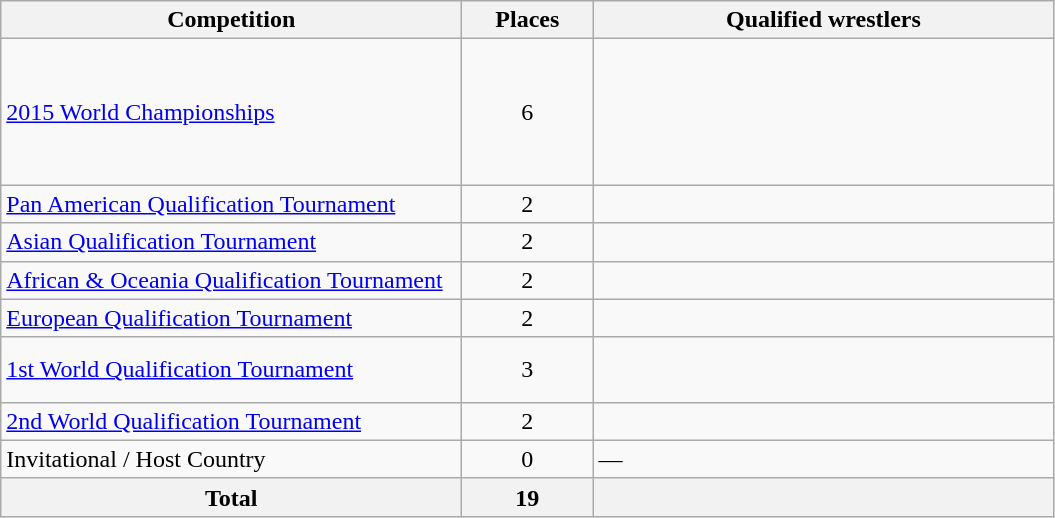<table class = "wikitable">
<tr>
<th width=300>Competition</th>
<th width=80>Places</th>
<th width=300>Qualified wrestlers</th>
</tr>
<tr>
<td><a href='#'>2015 World Championships</a></td>
<td align="center">6</td>
<td><br><br><br><br><br></td>
</tr>
<tr>
<td><a href='#'>Pan American Qualification Tournament</a></td>
<td align="center">2</td>
<td><br></td>
</tr>
<tr>
<td><a href='#'>Asian Qualification Tournament</a></td>
<td align="center">2</td>
<td><br></td>
</tr>
<tr>
<td><a href='#'>African & Oceania Qualification Tournament</a></td>
<td align="center">2</td>
<td><br></td>
</tr>
<tr>
<td><a href='#'>European Qualification Tournament</a></td>
<td align="center">2</td>
<td><br></td>
</tr>
<tr>
<td><a href='#'>1st World Qualification Tournament</a></td>
<td align="center">3</td>
<td><br><br></td>
</tr>
<tr>
<td><a href='#'>2nd World Qualification Tournament</a></td>
<td align="center">2</td>
<td><br></td>
</tr>
<tr>
<td>Invitational / Host Country</td>
<td align="center">0</td>
<td>—</td>
</tr>
<tr>
<th>Total</th>
<th>19</th>
<th></th>
</tr>
</table>
